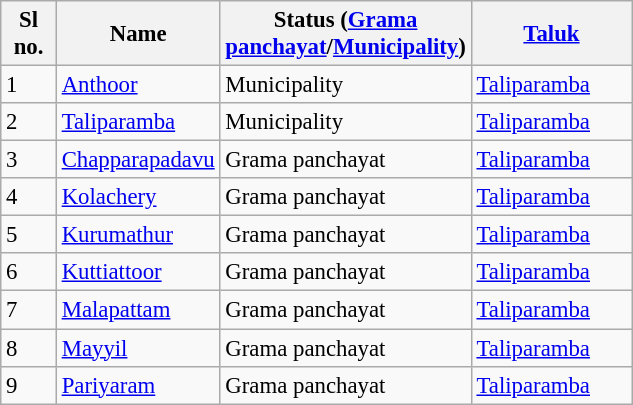<table class="wikitable sortable" style="font-size:95%;">
<tr>
<th width="30px">Sl no.</th>
<th width="100px">Name</th>
<th width="130px">Status (<a href='#'>Grama panchayat</a>/<a href='#'>Municipality</a>)</th>
<th width="100px"><a href='#'>Taluk</a></th>
</tr>
<tr>
<td>1</td>
<td><a href='#'>Anthoor</a></td>
<td>Municipality</td>
<td><a href='#'>Taliparamba</a></td>
</tr>
<tr>
<td>2</td>
<td><a href='#'>Taliparamba</a></td>
<td>Municipality</td>
<td><a href='#'>Taliparamba</a></td>
</tr>
<tr>
<td>3</td>
<td><a href='#'>Chapparapadavu</a></td>
<td>Grama panchayat</td>
<td><a href='#'>Taliparamba</a></td>
</tr>
<tr>
<td>4</td>
<td><a href='#'>Kolachery</a></td>
<td>Grama panchayat</td>
<td><a href='#'>Taliparamba</a></td>
</tr>
<tr>
<td>5</td>
<td><a href='#'>Kurumathur</a></td>
<td>Grama panchayat</td>
<td><a href='#'>Taliparamba</a></td>
</tr>
<tr>
<td>6</td>
<td><a href='#'>Kuttiattoor</a></td>
<td>Grama panchayat</td>
<td><a href='#'>Taliparamba</a></td>
</tr>
<tr>
<td>7</td>
<td><a href='#'>Malapattam</a></td>
<td>Grama panchayat</td>
<td><a href='#'>Taliparamba</a></td>
</tr>
<tr>
<td>8</td>
<td><a href='#'>Mayyil</a></td>
<td>Grama panchayat</td>
<td><a href='#'>Taliparamba</a></td>
</tr>
<tr>
<td>9</td>
<td><a href='#'>Pariyaram</a></td>
<td>Grama panchayat</td>
<td><a href='#'>Taliparamba</a></td>
</tr>
</table>
